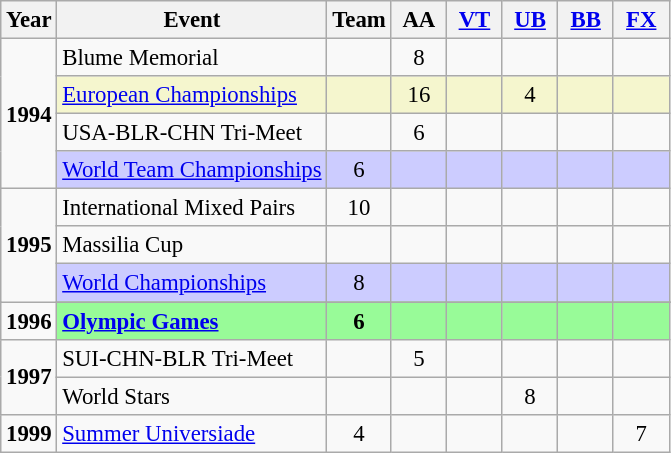<table class="wikitable" style="text-align:center; font-size:95%;">
<tr>
<th align=center>Year</th>
<th align=center>Event</th>
<th style="width:30px;">Team</th>
<th style="width:30px;">AA</th>
<th style="width:30px;"><a href='#'>VT</a></th>
<th style="width:30px;"><a href='#'>UB</a></th>
<th style="width:30px;"><a href='#'>BB</a></th>
<th style="width:30px;"><a href='#'>FX</a></th>
</tr>
<tr>
<td rowspan="4"><strong>1994</strong></td>
<td align=left>Blume Memorial</td>
<td></td>
<td>8</td>
<td></td>
<td></td>
<td></td>
<td></td>
</tr>
<tr bgcolor=#F5F6CE>
<td align=left><a href='#'>European Championships</a></td>
<td></td>
<td>16</td>
<td></td>
<td>4</td>
<td></td>
<td></td>
</tr>
<tr>
<td align=left>USA-BLR-CHN Tri-Meet</td>
<td></td>
<td>6</td>
<td></td>
<td></td>
<td></td>
<td></td>
</tr>
<tr bgcolor=#CCCCFF>
<td align=left><a href='#'>World Team Championships</a></td>
<td>6</td>
<td></td>
<td></td>
<td></td>
<td></td>
<td></td>
</tr>
<tr>
<td rowspan="3"><strong>1995</strong></td>
<td align=left>International Mixed Pairs</td>
<td>10</td>
<td></td>
<td></td>
<td></td>
<td></td>
<td></td>
</tr>
<tr>
<td align=left>Massilia Cup</td>
<td></td>
<td></td>
<td></td>
<td></td>
<td></td>
<td></td>
</tr>
<tr bgcolor=#CCCCFF>
<td align=left><a href='#'>World Championships</a></td>
<td>8</td>
<td></td>
<td></td>
<td></td>
<td></td>
<td></td>
</tr>
<tr>
<td rowspan="2"><strong>1996</strong></td>
</tr>
<tr bgcolor=98FB98>
<td align=left><strong><a href='#'>Olympic Games</a></strong></td>
<td><strong>6</strong></td>
<td></td>
<td></td>
<td></td>
<td></td>
<td></td>
</tr>
<tr>
<td rowspan="2"><strong>1997</strong></td>
<td align=left>SUI-CHN-BLR Tri-Meet</td>
<td></td>
<td>5</td>
<td></td>
<td></td>
<td></td>
<td></td>
</tr>
<tr>
<td align=left>World Stars</td>
<td></td>
<td></td>
<td></td>
<td>8</td>
<td></td>
<td></td>
</tr>
<tr>
<td rowspan="1"><strong>1999</strong></td>
<td align=left><a href='#'>Summer Universiade</a></td>
<td>4</td>
<td></td>
<td></td>
<td></td>
<td></td>
<td>7</td>
</tr>
</table>
